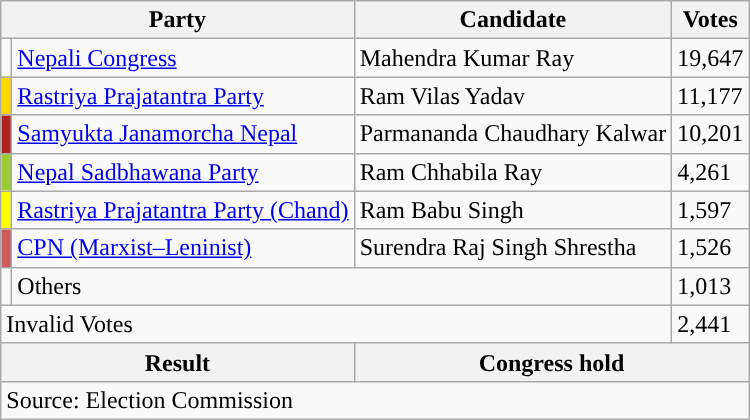<table class="wikitable">
<tr>
<th colspan="2">Party</th>
<th>Candidate</th>
<th>Votes</th>
</tr>
<tr>
<td style="background-color:"></td>
<td><a href='#'>Nepali Congress</a></td>
<td>Mahendra Kumar Ray</td>
<td>19,647</td>
</tr>
<tr>
<td style="background-color:gold"></td>
<td><a href='#'>Rastriya Prajatantra Party</a></td>
<td>Ram Vilas Yadav</td>
<td>11,177</td>
</tr>
<tr>
<td style="background-color:firebrick"></td>
<td><a href='#'>Samyukta Janamorcha Nepal</a></td>
<td>Parmananda Chaudhary Kalwar</td>
<td>10,201</td>
</tr>
<tr>
<td style="background-color:yellowgreen"></td>
<td><a href='#'>Nepal Sadbhawana Party</a></td>
<td>Ram Chhabila Ray</td>
<td>4,261</td>
</tr>
<tr>
<td style="background-color:yellow"></td>
<td><a href='#'>Rastriya Prajatantra Party (Chand)</a></td>
<td>Ram Babu Singh</td>
<td>1,597</td>
</tr>
<tr>
<td style="background-color:indianred"></td>
<td><a href='#'>CPN (Marxist–Leninist)</a></td>
<td>Surendra Raj Singh Shrestha</td>
<td>1,526</td>
</tr>
<tr>
<td></td>
<td colspan="2">Others</td>
<td>1,013</td>
</tr>
<tr>
<td colspan="3">Invalid Votes</td>
<td>2,441</td>
</tr>
<tr>
<th colspan="2">Result</th>
<th colspan="2">Congress hold</th>
</tr>
<tr>
<td colspan="4">Source: Election Commission</td>
</tr>
</table>
